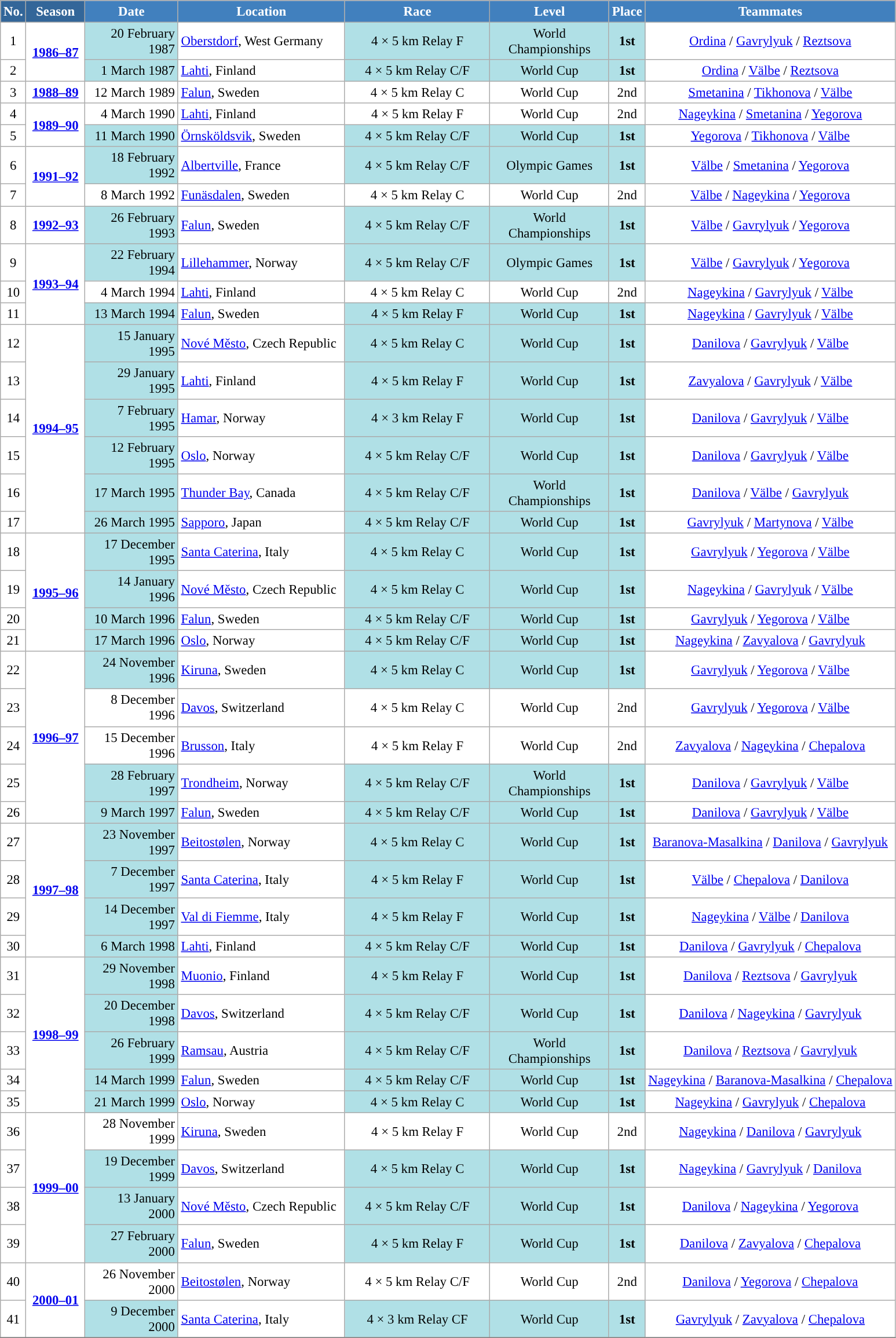<table class="wikitable sortable" style="font-size:95%; text-align:center; border:grey solid 1px; border-collapse:collapse; background:#ffffff;">
<tr style="background:#efefef;">
<th style="background-color:#369; color:white;">No.</th>
<th style="background-color:#369; color:white;">Season</th>
<th style="background-color:#4180be; color:white; width:100px;">Date</th>
<th style="background-color:#4180be; color:white; width:185px;">Location</th>
<th style="background-color:#4180be; color:white; width:160px;">Race</th>
<th style="background-color:#4180be; color:white; width:130px;">Level</th>
<th style="background-color:#4180be; color:white;">Place</th>
<th style="background-color:#4180be; color:white;">Teammates</th>
</tr>
<tr>
<td align=center>1</td>
<td rowspan=2 align=center><strong><a href='#'>1986–87</a></strong></td>
<td bgcolor="#BOEOE6" align=right>20 February 1987</td>
<td align=left> <a href='#'>Oberstdorf</a>, West Germany</td>
<td bgcolor="#BOEOE6">4 × 5 km Relay F</td>
<td bgcolor="#BOEOE6">World Championships</td>
<td bgcolor="#BOEOE6"><strong>1st</strong></td>
<td><a href='#'>Ordina</a> / <a href='#'>Gavrylyuk</a> / <a href='#'>Reztsova</a></td>
</tr>
<tr>
<td align=center>2</td>
<td bgcolor="#BOEOE6" align=right>1 March 1987</td>
<td align=left> <a href='#'>Lahti</a>, Finland</td>
<td bgcolor="#BOEOE6">4 × 5 km Relay C/F</td>
<td bgcolor="#BOEOE6">World Cup</td>
<td bgcolor="#BOEOE6"><strong>1st</strong></td>
<td><a href='#'>Ordina</a> / <a href='#'>Välbe</a> / <a href='#'>Reztsova</a></td>
</tr>
<tr>
<td align=center>3</td>
<td rowspan=1 align=center><strong> <a href='#'>1988–89</a> </strong></td>
<td align=right>12 March 1989</td>
<td align=left> <a href='#'>Falun</a>, Sweden</td>
<td>4 × 5 km Relay C</td>
<td>World Cup</td>
<td>2nd</td>
<td><a href='#'>Smetanina</a> / <a href='#'>Tikhonova</a> / <a href='#'>Välbe</a></td>
</tr>
<tr>
<td align=center>4</td>
<td rowspan=2 align=center><strong> <a href='#'>1989–90</a> </strong></td>
<td align=right>4 March 1990</td>
<td align=left> <a href='#'>Lahti</a>, Finland</td>
<td>4 × 5 km Relay F</td>
<td>World Cup</td>
<td>2nd</td>
<td><a href='#'>Nageykina</a> / <a href='#'>Smetanina</a> / <a href='#'>Yegorova</a></td>
</tr>
<tr>
<td align=center>5</td>
<td bgcolor="#BOEOE6" align=right>11 March 1990</td>
<td align=left> <a href='#'>Örnsköldsvik</a>, Sweden</td>
<td bgcolor="#BOEOE6">4 × 5 km Relay C/F</td>
<td bgcolor="#BOEOE6">World Cup</td>
<td bgcolor="#BOEOE6"><strong>1st</strong></td>
<td><a href='#'>Yegorova</a> / <a href='#'>Tikhonova</a> / <a href='#'>Välbe</a></td>
</tr>
<tr>
<td align=center>6</td>
<td rowspan=2 align=center><strong><a href='#'>1991–92</a></strong></td>
<td bgcolor="#BOEOE6" align=right>18 February 1992</td>
<td align=left> <a href='#'>Albertville</a>, France</td>
<td bgcolor="#BOEOE6">4 × 5 km Relay C/F</td>
<td bgcolor="#BOEOE6">Olympic Games</td>
<td bgcolor="#BOEOE6"><strong>1st</strong></td>
<td><a href='#'>Välbe</a> / <a href='#'>Smetanina</a> / <a href='#'>Yegorova</a></td>
</tr>
<tr>
<td align=center>7</td>
<td align=right>8 March 1992</td>
<td align=left> <a href='#'>Funäsdalen</a>, Sweden</td>
<td>4 × 5 km Relay C</td>
<td>World Cup</td>
<td>2nd</td>
<td><a href='#'>Välbe</a> / <a href='#'>Nageykina</a> / <a href='#'>Yegorova</a></td>
</tr>
<tr>
<td align=center>8</td>
<td rowspan=1 align=center><strong><a href='#'>1992–93</a></strong></td>
<td bgcolor="#BOEOE6" align=right>26 February 1993</td>
<td align=left> <a href='#'>Falun</a>, Sweden</td>
<td bgcolor="#BOEOE6">4 × 5 km Relay C/F</td>
<td bgcolor="#BOEOE6">World Championships</td>
<td bgcolor="#BOEOE6"><strong>1st</strong></td>
<td><a href='#'>Välbe</a> / <a href='#'>Gavrylyuk</a> / <a href='#'>Yegorova</a></td>
</tr>
<tr>
<td align=center>9</td>
<td rowspan=3 align=center><strong><a href='#'>1993–94</a></strong></td>
<td bgcolor="#BOEOE6" align=right>22 February 1994</td>
<td align=left> <a href='#'>Lillehammer</a>, Norway</td>
<td bgcolor="#BOEOE6">4 × 5 km Relay C/F</td>
<td bgcolor="#BOEOE6">Olympic Games</td>
<td bgcolor="#BOEOE6"><strong>1st</strong></td>
<td><a href='#'>Välbe</a> / <a href='#'>Gavrylyuk</a> / <a href='#'>Yegorova</a></td>
</tr>
<tr>
<td align=center>10</td>
<td align=right>4 March 1994</td>
<td align=left> <a href='#'>Lahti</a>, Finland</td>
<td>4 × 5 km Relay C</td>
<td>World Cup</td>
<td>2nd</td>
<td><a href='#'>Nageykina</a> / <a href='#'>Gavrylyuk</a> / <a href='#'>Välbe</a></td>
</tr>
<tr>
<td align=center>11</td>
<td bgcolor="#BOEOE6" align=right>13 March 1994</td>
<td align=left> <a href='#'>Falun</a>, Sweden</td>
<td bgcolor="#BOEOE6">4 × 5 km Relay F</td>
<td bgcolor="#BOEOE6">World Cup</td>
<td bgcolor="#BOEOE6"><strong>1st</strong></td>
<td><a href='#'>Nageykina</a> / <a href='#'>Gavrylyuk</a> / <a href='#'>Välbe</a></td>
</tr>
<tr>
<td align=center>12</td>
<td rowspan=6 align=center><strong><a href='#'>1994–95</a></strong></td>
<td bgcolor="#BOEOE6" align=right>15 January 1995</td>
<td align=left> <a href='#'>Nové Město</a>, Czech Republic</td>
<td bgcolor="#BOEOE6">4 × 5 km Relay C</td>
<td bgcolor="#BOEOE6">World Cup</td>
<td bgcolor="#BOEOE6"><strong>1st</strong></td>
<td><a href='#'>Danilova</a> / <a href='#'>Gavrylyuk</a> / <a href='#'>Välbe</a></td>
</tr>
<tr>
<td align=center>13</td>
<td bgcolor="#BOEOE6" align=right>29 January 1995</td>
<td align=left> <a href='#'>Lahti</a>, Finland</td>
<td bgcolor="#BOEOE6">4 × 5 km Relay F</td>
<td bgcolor="#BOEOE6">World Cup</td>
<td bgcolor="#BOEOE6"><strong>1st</strong></td>
<td><a href='#'>Zavyalova</a> / <a href='#'>Gavrylyuk</a> / <a href='#'>Välbe</a></td>
</tr>
<tr>
<td align=center>14</td>
<td bgcolor="#BOEOE6" align=right>7 February 1995</td>
<td align=left> <a href='#'>Hamar</a>, Norway</td>
<td bgcolor="#BOEOE6">4 × 3 km Relay F</td>
<td bgcolor="#BOEOE6">World Cup</td>
<td bgcolor="#BOEOE6"><strong>1st</strong></td>
<td><a href='#'>Danilova</a> / <a href='#'>Gavrylyuk</a> / <a href='#'>Välbe</a></td>
</tr>
<tr>
<td align=center>15</td>
<td bgcolor="#BOEOE6" align=right>12 February 1995</td>
<td align=left> <a href='#'>Oslo</a>, Norway</td>
<td bgcolor="#BOEOE6">4 × 5 km Relay C/F</td>
<td bgcolor="#BOEOE6">World Cup</td>
<td bgcolor="#BOEOE6"><strong>1st</strong></td>
<td><a href='#'>Danilova</a> / <a href='#'>Gavrylyuk</a> / <a href='#'>Välbe</a></td>
</tr>
<tr>
<td align=center>16</td>
<td bgcolor="#BOEOE6" align=right>17 March 1995</td>
<td align=left> <a href='#'>Thunder Bay</a>, Canada</td>
<td bgcolor="#BOEOE6">4 × 5 km Relay C/F</td>
<td bgcolor="#BOEOE6">World Championships</td>
<td bgcolor="#BOEOE6"><strong>1st</strong></td>
<td><a href='#'>Danilova</a> / <a href='#'>Välbe</a> / <a href='#'>Gavrylyuk</a></td>
</tr>
<tr>
<td align=center>17</td>
<td bgcolor="#BOEOE6" align=right>26 March 1995</td>
<td align=left> <a href='#'>Sapporo</a>, Japan</td>
<td bgcolor="#BOEOE6">4 × 5 km Relay C/F</td>
<td bgcolor="#BOEOE6">World Cup</td>
<td bgcolor="#BOEOE6"><strong>1st</strong></td>
<td><a href='#'>Gavrylyuk</a> / <a href='#'>Martynova</a> / <a href='#'>Välbe</a></td>
</tr>
<tr>
<td align=center>18</td>
<td rowspan=4 align=center><strong><a href='#'>1995–96</a></strong></td>
<td bgcolor="#BOEOE6" align=right>17 December 1995</td>
<td align=left> <a href='#'>Santa Caterina</a>, Italy</td>
<td bgcolor="#BOEOE6">4 × 5 km Relay C</td>
<td bgcolor="#BOEOE6">World Cup</td>
<td bgcolor="#BOEOE6"><strong>1st</strong></td>
<td><a href='#'>Gavrylyuk</a> / <a href='#'>Yegorova</a> / <a href='#'>Välbe</a></td>
</tr>
<tr>
<td align=center>19</td>
<td bgcolor="#BOEOE6" align=right>14 January 1996</td>
<td align=left> <a href='#'>Nové Město</a>, Czech Republic</td>
<td bgcolor="#BOEOE6">4 × 5 km Relay C</td>
<td bgcolor="#BOEOE6">World Cup</td>
<td bgcolor="#BOEOE6"><strong>1st</strong></td>
<td><a href='#'>Nageykina</a> / <a href='#'>Gavrylyuk</a> / <a href='#'>Välbe</a></td>
</tr>
<tr>
<td align=center>20</td>
<td bgcolor="#BOEOE6" align=right>10 March 1996</td>
<td align=left> <a href='#'>Falun</a>, Sweden</td>
<td bgcolor="#BOEOE6">4 × 5 km Relay C/F</td>
<td bgcolor="#BOEOE6">World Cup</td>
<td bgcolor="#BOEOE6"><strong>1st</strong></td>
<td><a href='#'>Gavrylyuk</a> / <a href='#'>Yegorova</a> / <a href='#'>Välbe</a></td>
</tr>
<tr>
<td align=center>21</td>
<td bgcolor="#BOEOE6" align=right>17 March 1996</td>
<td align=left> <a href='#'>Oslo</a>, Norway</td>
<td bgcolor="#BOEOE6">4 × 5 km Relay C/F</td>
<td bgcolor="#BOEOE6">World Cup</td>
<td bgcolor="#BOEOE6"><strong>1st</strong></td>
<td><a href='#'>Nageykina</a> / <a href='#'>Zavyalova</a> / <a href='#'>Gavrylyuk</a></td>
</tr>
<tr>
<td align=center>22</td>
<td rowspan=5 align=center><strong><a href='#'>1996–97</a></strong></td>
<td bgcolor="#BOEOE6" align=right>24 November 1996</td>
<td align=left> <a href='#'>Kiruna</a>, Sweden</td>
<td bgcolor="#BOEOE6">4 × 5 km Relay C</td>
<td bgcolor="#BOEOE6">World Cup</td>
<td bgcolor="#BOEOE6"><strong>1st</strong></td>
<td><a href='#'>Gavrylyuk</a> / <a href='#'>Yegorova</a> / <a href='#'>Välbe</a></td>
</tr>
<tr>
<td align=center>23</td>
<td align=right>8 December 1996</td>
<td align=left> <a href='#'>Davos</a>, Switzerland</td>
<td>4 × 5 km Relay C</td>
<td>World Cup</td>
<td>2nd</td>
<td><a href='#'>Gavrylyuk</a> / <a href='#'>Yegorova</a> / <a href='#'>Välbe</a></td>
</tr>
<tr>
<td align=center>24</td>
<td align=right>15 December 1996</td>
<td align=left> <a href='#'>Brusson</a>, Italy</td>
<td>4 × 5 km Relay F</td>
<td>World Cup</td>
<td>2nd</td>
<td><a href='#'>Zavyalova</a> / <a href='#'>Nageykina</a> / <a href='#'>Chepalova</a></td>
</tr>
<tr>
<td align=center>25</td>
<td bgcolor="#BOEOE6" align=right>28 February 1997</td>
<td align=left> <a href='#'>Trondheim</a>, Norway</td>
<td bgcolor="#BOEOE6">4 × 5 km Relay C/F</td>
<td bgcolor="#BOEOE6">World Championships</td>
<td bgcolor="#BOEOE6"><strong>1st</strong></td>
<td><a href='#'>Danilova</a> / <a href='#'>Gavrylyuk</a> / <a href='#'>Välbe</a></td>
</tr>
<tr>
<td align=center>26</td>
<td bgcolor="#BOEOE6" align=right>9 March 1997</td>
<td align=left> <a href='#'>Falun</a>, Sweden</td>
<td bgcolor="#BOEOE6">4 × 5 km Relay C/F</td>
<td bgcolor="#BOEOE6">World Cup</td>
<td bgcolor="#BOEOE6"><strong>1st</strong></td>
<td><a href='#'>Danilova</a> / <a href='#'>Gavrylyuk</a> / <a href='#'>Välbe</a></td>
</tr>
<tr>
<td align=center>27</td>
<td rowspan=4 align=center><strong><a href='#'>1997–98</a></strong></td>
<td bgcolor="#BOEOE6" align=right>23 November 1997</td>
<td align=left> <a href='#'>Beitostølen</a>, Norway</td>
<td bgcolor="#BOEOE6">4 × 5 km Relay C</td>
<td bgcolor="#BOEOE6">World Cup</td>
<td bgcolor="#BOEOE6"><strong>1st</strong></td>
<td><a href='#'>Baranova-Masalkina</a> / <a href='#'>Danilova</a> / <a href='#'>Gavrylyuk</a></td>
</tr>
<tr>
<td align=center>28</td>
<td bgcolor="#BOEOE6" align=right>7 December 1997</td>
<td align=left> <a href='#'>Santa Caterina</a>, Italy</td>
<td bgcolor="#BOEOE6">4 × 5 km Relay F</td>
<td bgcolor="#BOEOE6">World Cup</td>
<td bgcolor="#BOEOE6"><strong>1st</strong></td>
<td><a href='#'>Välbe</a> / <a href='#'>Chepalova</a> / <a href='#'>Danilova</a></td>
</tr>
<tr>
<td align=center>29</td>
<td bgcolor="#BOEOE6" align=right>14 December 1997</td>
<td align=left> <a href='#'>Val di Fiemme</a>, Italy</td>
<td bgcolor="#BOEOE6">4 × 5 km Relay F</td>
<td bgcolor="#BOEOE6">World Cup</td>
<td bgcolor="#BOEOE6"><strong>1st</strong></td>
<td><a href='#'>Nageykina</a> / <a href='#'>Välbe</a> / <a href='#'>Danilova</a></td>
</tr>
<tr>
<td align=center>30</td>
<td bgcolor="#BOEOE6" align=right>6 March 1998</td>
<td align=left> <a href='#'>Lahti</a>, Finland</td>
<td bgcolor="#BOEOE6">4 × 5 km Relay C/F</td>
<td bgcolor="#BOEOE6">World Cup</td>
<td bgcolor="#BOEOE6"><strong>1st</strong></td>
<td><a href='#'>Danilova</a> / <a href='#'>Gavrylyuk</a> / <a href='#'>Chepalova</a></td>
</tr>
<tr>
<td align=center>31</td>
<td rowspan=5 align=center><strong><a href='#'>1998–99</a></strong></td>
<td bgcolor="#BOEOE6" align=right>29 November 1998</td>
<td align=left> <a href='#'>Muonio</a>, Finland</td>
<td bgcolor="#BOEOE6">4 × 5 km Relay F</td>
<td bgcolor="#BOEOE6">World Cup</td>
<td bgcolor="#BOEOE6"><strong>1st</strong></td>
<td><a href='#'>Danilova</a> / <a href='#'>Reztsova</a> / <a href='#'>Gavrylyuk</a></td>
</tr>
<tr>
<td align=center>32</td>
<td bgcolor="#BOEOE6" align=right>20 December 1998</td>
<td align=left> <a href='#'>Davos</a>, Switzerland</td>
<td bgcolor="#BOEOE6">4 × 5 km Relay C/F</td>
<td bgcolor="#BOEOE6">World Cup</td>
<td bgcolor="#BOEOE6"><strong>1st</strong></td>
<td><a href='#'>Danilova</a> / <a href='#'>Nageykina</a> / <a href='#'>Gavrylyuk</a></td>
</tr>
<tr>
<td align=center>33</td>
<td bgcolor="#BOEOE6" align=right>26 February 1999</td>
<td align=left> <a href='#'>Ramsau</a>, Austria</td>
<td bgcolor="#BOEOE6">4 × 5 km Relay C/F</td>
<td bgcolor="#BOEOE6">World Championships</td>
<td bgcolor="#BOEOE6"><strong>1st</strong></td>
<td><a href='#'>Danilova</a> / <a href='#'>Reztsova</a> / <a href='#'>Gavrylyuk</a></td>
</tr>
<tr>
<td align=center>34</td>
<td bgcolor="#BOEOE6" align=right>14 March 1999</td>
<td align=left> <a href='#'>Falun</a>, Sweden</td>
<td bgcolor="#BOEOE6">4 × 5 km Relay C/F</td>
<td bgcolor="#BOEOE6">World Cup</td>
<td bgcolor="#BOEOE6"><strong>1st</strong></td>
<td><a href='#'>Nageykina</a> / <a href='#'>Baranova-Masalkina</a> / <a href='#'>Chepalova</a></td>
</tr>
<tr>
<td align=center>35</td>
<td bgcolor="#BOEOE6" align=right>21 March 1999</td>
<td align=left> <a href='#'>Oslo</a>, Norway</td>
<td bgcolor="#BOEOE6">4 × 5 km Relay C</td>
<td bgcolor="#BOEOE6">World Cup</td>
<td bgcolor="#BOEOE6"><strong>1st</strong></td>
<td><a href='#'>Nageykina</a> / <a href='#'>Gavrylyuk</a> / <a href='#'>Chepalova</a></td>
</tr>
<tr>
<td align=center>36</td>
<td rowspan=4 align=center><strong> <a href='#'>1999–00</a> </strong></td>
<td align=right>28 November 1999</td>
<td align=left> <a href='#'>Kiruna</a>, Sweden</td>
<td>4 × 5 km Relay F</td>
<td>World Cup</td>
<td>2nd</td>
<td><a href='#'>Nageykina</a> / <a href='#'>Danilova</a> / <a href='#'>Gavrylyuk</a></td>
</tr>
<tr>
<td align=center>37</td>
<td bgcolor="#BOEOE6" align=right>19 December 1999</td>
<td align=left> <a href='#'>Davos</a>, Switzerland</td>
<td bgcolor="#BOEOE6">4 × 5 km Relay C</td>
<td bgcolor="#BOEOE6">World Cup</td>
<td bgcolor="#BOEOE6"><strong>1st</strong></td>
<td><a href='#'>Nageykina</a> / <a href='#'>Gavrylyuk</a> / <a href='#'>Danilova</a></td>
</tr>
<tr>
<td align=center>38</td>
<td bgcolor="#BOEOE6" align=right>13 January 2000</td>
<td align=left> <a href='#'>Nové Město</a>, Czech Republic</td>
<td bgcolor="#BOEOE6">4 × 5 km Relay C/F</td>
<td bgcolor="#BOEOE6">World Cup</td>
<td bgcolor="#BOEOE6"><strong>1st</strong></td>
<td><a href='#'>Danilova</a> / <a href='#'>Nageykina</a> / <a href='#'>Yegorova</a></td>
</tr>
<tr>
<td align=center>39</td>
<td bgcolor="#BOEOE6" align=right>27 February 2000</td>
<td align=left> <a href='#'>Falun</a>, Sweden</td>
<td bgcolor="#BOEOE6">4 × 5 km Relay F</td>
<td bgcolor="#BOEOE6">World Cup</td>
<td bgcolor="#BOEOE6"><strong>1st</strong></td>
<td><a href='#'>Danilova</a> / <a href='#'>Zavyalova</a> / <a href='#'>Chepalova</a></td>
</tr>
<tr>
<td align=center>40</td>
<td rowspan=2 align=center><strong> <a href='#'>2000–01</a> </strong></td>
<td align=right>26 November 2000</td>
<td align=left> <a href='#'>Beitostølen</a>, Norway</td>
<td>4 × 5 km Relay C/F</td>
<td>World Cup</td>
<td>2nd</td>
<td><a href='#'>Danilova</a> / <a href='#'>Yegorova</a> / <a href='#'>Chepalova</a></td>
</tr>
<tr>
<td align=center>41</td>
<td bgcolor="#BOEOE6" align=right>9 December 2000</td>
<td align=left> <a href='#'>Santa Caterina</a>, Italy</td>
<td bgcolor="#BOEOE6">4 × 3 km Relay CF</td>
<td bgcolor="#BOEOE6">World Cup</td>
<td bgcolor="#BOEOE6"><strong>1st</strong></td>
<td><a href='#'>Gavrylyuk</a> / <a href='#'>Zavyalova</a> / <a href='#'>Chepalova</a></td>
</tr>
<tr>
</tr>
</table>
